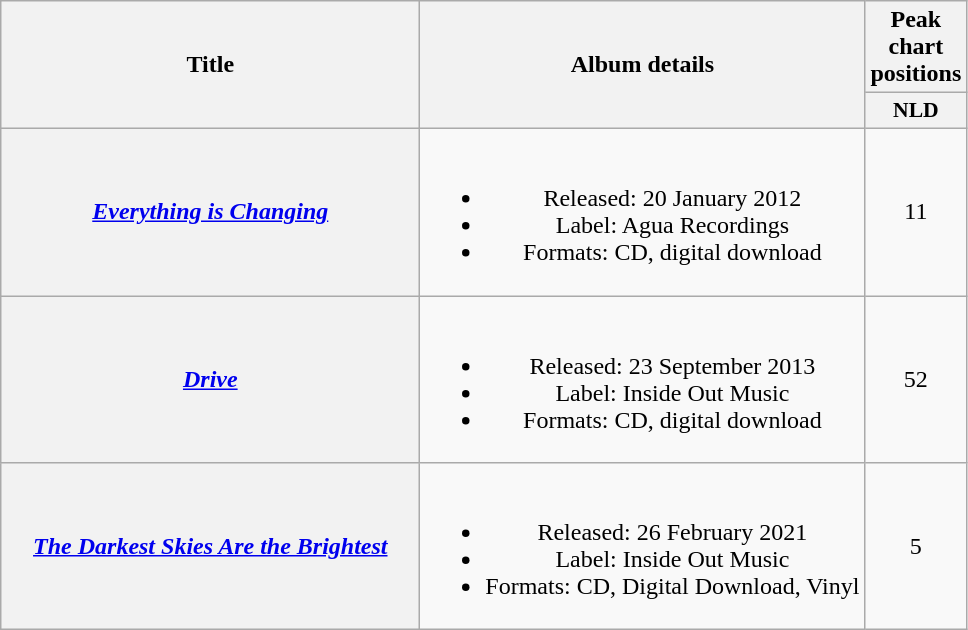<table class="wikitable plainrowheaders" style="text-align:center;">
<tr>
<th scope="col" rowspan="2" style="width:17em;">Title</th>
<th scope="col" rowspan="2">Album details</th>
<th scope="col" colspan="1">Peak chart positions</th>
</tr>
<tr>
<th scope="col" style="width:3em;font-size:90%;">NLD<br></th>
</tr>
<tr>
<th scope="row"><em><a href='#'>Everything is Changing</a></em></th>
<td><br><ul><li>Released: 20 January 2012</li><li>Label: Agua Recordings</li><li>Formats: CD, digital download</li></ul></td>
<td>11</td>
</tr>
<tr>
<th scope="row"><em><a href='#'>Drive</a></em></th>
<td><br><ul><li>Released: 23 September 2013</li><li>Label: Inside Out Music</li><li>Formats: CD, digital download</li></ul></td>
<td>52</td>
</tr>
<tr>
<th scope="row"><em><a href='#'>The Darkest Skies Are the Brightest</a></em></th>
<td><br><ul><li>Released: 26 February 2021</li><li>Label: Inside Out Music</li><li>Formats: CD, Digital Download, Vinyl</li></ul></td>
<td>5</td>
</tr>
</table>
